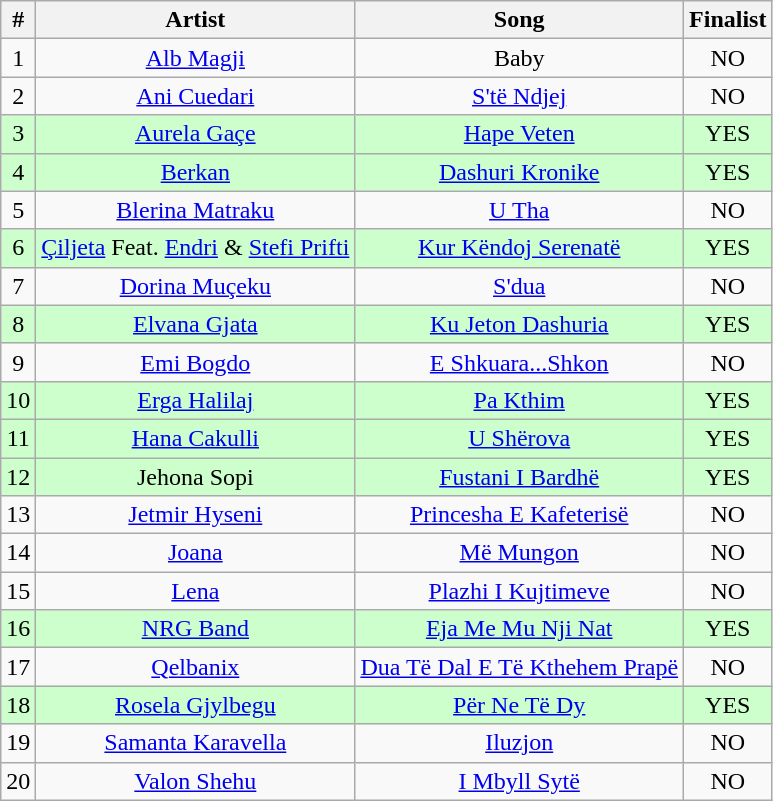<table class="wikitable sortable" style="text-align: center;">
<tr>
<th>#</th>
<th>Artist</th>
<th>Song</th>
<th>Finalist</th>
</tr>
<tr>
<td>1</td>
<td><a href='#'>Alb Magji</a></td>
<td>Baby</td>
<td>NO</td>
</tr>
<tr>
<td>2</td>
<td><a href='#'>Ani Cuedari</a></td>
<td><a href='#'>S'të Ndjej</a></td>
<td>NO</td>
</tr>
<tr style="background-color: #ccffcc">
<td>3</td>
<td><a href='#'>Aurela Gaçe</a></td>
<td><a href='#'>Hape Veten</a></td>
<td>YES</td>
</tr>
<tr style="background-color: #ccffcc">
<td>4</td>
<td><a href='#'>Berkan</a></td>
<td><a href='#'>Dashuri Kronike</a></td>
<td>YES</td>
</tr>
<tr>
<td>5</td>
<td><a href='#'>Blerina Matraku</a></td>
<td><a href='#'>U Tha</a></td>
<td>NO</td>
</tr>
<tr style="background-color: #ccffcc">
<td>6</td>
<td><a href='#'>Çiljeta</a> Feat. <a href='#'>Endri</a> & <a href='#'>Stefi Prifti</a></td>
<td><a href='#'>Kur Këndoj Serenatë</a></td>
<td>YES</td>
</tr>
<tr>
<td>7</td>
<td><a href='#'>Dorina Muçeku</a></td>
<td><a href='#'>S'dua</a></td>
<td>NO</td>
</tr>
<tr style="background-color: #ccffcc">
<td>8</td>
<td><a href='#'>Elvana Gjata</a></td>
<td><a href='#'>Ku Jeton Dashuria</a></td>
<td>YES</td>
</tr>
<tr>
<td>9</td>
<td><a href='#'>Emi Bogdo</a></td>
<td><a href='#'>E Shkuara...Shkon</a></td>
<td>NO</td>
</tr>
<tr style="background-color: #ccffcc">
<td>10</td>
<td><a href='#'>Erga Halilaj</a></td>
<td><a href='#'>Pa Kthim</a></td>
<td>YES</td>
</tr>
<tr style="background-color: #ccffcc">
<td>11</td>
<td><a href='#'>Hana Cakulli</a></td>
<td><a href='#'>U Shërova</a></td>
<td>YES</td>
</tr>
<tr style="background-color: #ccffcc">
<td>12</td>
<td>Jehona Sopi</td>
<td><a href='#'>Fustani I Bardhë</a></td>
<td>YES</td>
</tr>
<tr>
<td>13</td>
<td><a href='#'>Jetmir Hyseni</a></td>
<td><a href='#'>Princesha E Kafeterisë</a></td>
<td>NO</td>
</tr>
<tr>
<td>14</td>
<td><a href='#'>Joana</a></td>
<td><a href='#'>Më Mungon</a></td>
<td>NO</td>
</tr>
<tr>
<td>15</td>
<td><a href='#'>Lena</a></td>
<td><a href='#'>Plazhi I Kujtimeve</a></td>
<td>NO</td>
</tr>
<tr style="background-color: #ccffcc">
<td>16</td>
<td><a href='#'>NRG Band</a></td>
<td><a href='#'>Eja Me Mu Nji Nat</a></td>
<td>YES</td>
</tr>
<tr align="center">
<td>17</td>
<td><a href='#'>Qelbanix</a></td>
<td><a href='#'>Dua Të Dal E Të Kthehem Prapë</a></td>
<td>NO</td>
</tr>
<tr style="background-color: #ccffcc">
<td>18</td>
<td><a href='#'>Rosela Gjylbegu</a></td>
<td><a href='#'>Për Ne Të Dy</a></td>
<td>YES</td>
</tr>
<tr>
<td>19</td>
<td><a href='#'>Samanta Karavella</a></td>
<td><a href='#'>Iluzjon</a></td>
<td>NO</td>
</tr>
<tr>
<td>20</td>
<td><a href='#'>Valon Shehu</a></td>
<td><a href='#'>I Mbyll Sytë</a></td>
<td>NO</td>
</tr>
</table>
